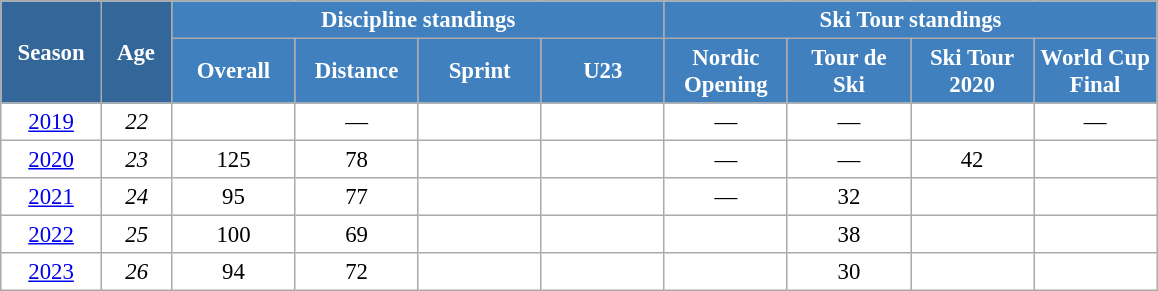<table class="wikitable" style="font-size:95%; text-align:center; border:grey solid 1px; border-collapse:collapse; background:#ffffff;">
<tr>
<th style="background-color:#369; color:white; width:60px;" rowspan="2"> Season </th>
<th style="background-color:#369; color:white; width:40px;" rowspan="2"> Age </th>
<th style="background-color:#4180be; color:white;" colspan="4">Discipline standings</th>
<th style="background-color:#4180be; color:white;" colspan="5">Ski Tour standings</th>
</tr>
<tr>
<th style="background-color:#4180be; color:white; width:75px;">Overall</th>
<th style="background-color:#4180be; color:white; width:75px;">Distance</th>
<th style="background-color:#4180be; color:white; width:75px;">Sprint</th>
<th style="background-color:#4180be; color:white; width:75px;">U23</th>
<th style="background-color:#4180be; color:white; width:75px;">Nordic<br>Opening</th>
<th style="background-color:#4180be; color:white; width:75px;">Tour de<br>Ski</th>
<th style="background-color:#4180be; color:white; width:75px;">Ski Tour<br>2020</th>
<th style="background-color:#4180be; color:white; width:75px;">World Cup<br>Final</th>
</tr>
<tr>
<td><a href='#'>2019</a></td>
<td><em>22</em></td>
<td></td>
<td>—</td>
<td></td>
<td></td>
<td>—</td>
<td>—</td>
<td></td>
<td>—</td>
</tr>
<tr>
<td><a href='#'>2020</a></td>
<td><em>23</em></td>
<td>125</td>
<td>78</td>
<td></td>
<td></td>
<td>—</td>
<td>—</td>
<td>42</td>
<td></td>
</tr>
<tr>
<td><a href='#'>2021</a></td>
<td><em>24</em></td>
<td>95</td>
<td>77</td>
<td></td>
<td></td>
<td>—</td>
<td>32</td>
<td></td>
<td></td>
</tr>
<tr>
<td><a href='#'>2022</a></td>
<td><em>25</em></td>
<td>100</td>
<td>69</td>
<td></td>
<td></td>
<td></td>
<td>38</td>
<td></td>
<td></td>
</tr>
<tr>
<td><a href='#'>2023</a></td>
<td><em>26</em></td>
<td>94</td>
<td>72</td>
<td></td>
<td></td>
<td></td>
<td>30</td>
<td></td>
<td></td>
</tr>
</table>
